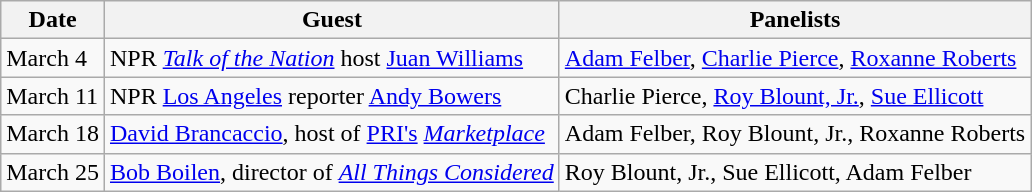<table class="wikitable">
<tr>
<th>Date</th>
<th>Guest</th>
<th>Panelists</th>
</tr>
<tr>
<td>March 4</td>
<td>NPR <em><a href='#'>Talk of the Nation</a></em> host <a href='#'>Juan Williams</a></td>
<td><a href='#'>Adam Felber</a>, <a href='#'>Charlie Pierce</a>, <a href='#'>Roxanne Roberts</a></td>
</tr>
<tr>
<td>March 11</td>
<td>NPR <a href='#'>Los Angeles</a> reporter <a href='#'>Andy Bowers</a></td>
<td>Charlie Pierce, <a href='#'>Roy Blount, Jr.</a>, <a href='#'>Sue Ellicott</a></td>
</tr>
<tr>
<td>March 18</td>
<td><a href='#'>David Brancaccio</a>, host of <a href='#'>PRI's</a> <em><a href='#'>Marketplace</a></em></td>
<td>Adam Felber, Roy Blount, Jr., Roxanne Roberts</td>
</tr>
<tr>
<td>March 25</td>
<td><a href='#'>Bob Boilen</a>, director of <em><a href='#'>All Things Considered</a></em></td>
<td>Roy Blount, Jr., Sue Ellicott, Adam Felber</td>
</tr>
</table>
